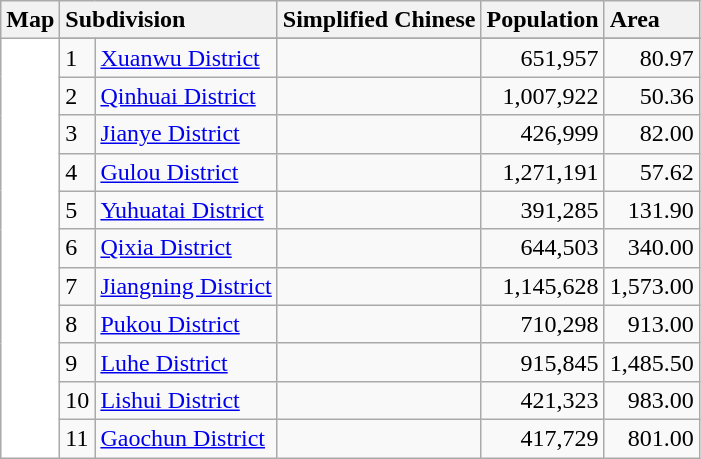<table class="wikitable">
<tr>
<th style="text-align:left;">Map</th>
<th style="text-align:left;" colspan="2">Subdivision</th>
<th style="text-align:left;">Simplified Chinese</th>
<th style="text-align:left;">Population </th>
<th style="text-align:left;">Area </th>
</tr>
<tr>
<th rowspan="13" style="background:#fff;"><div><br>










</div></th>
</tr>
<tr>
<td align=left>1</td>
<td><a href='#'>Xuanwu District</a></td>
<td align=left></td>
<td align=right>651,957</td>
<td align=right>80.97</td>
</tr>
<tr>
<td align=left>2</td>
<td><a href='#'>Qinhuai District</a></td>
<td align=left></td>
<td align=right>1,007,922</td>
<td align=right>50.36</td>
</tr>
<tr>
<td align=left>3</td>
<td><a href='#'>Jianye District</a></td>
<td align=left></td>
<td align=right>426,999</td>
<td align=right>82.00</td>
</tr>
<tr>
<td align=left>4</td>
<td><a href='#'>Gulou District</a></td>
<td align=left></td>
<td align=right>1,271,191</td>
<td align=right>57.62</td>
</tr>
<tr>
<td align=left>5</td>
<td><a href='#'>Yuhuatai District</a></td>
<td align=left></td>
<td align=right>391,285</td>
<td align=right>131.90</td>
</tr>
<tr>
<td align=left>6</td>
<td><a href='#'>Qixia District</a></td>
<td align=left></td>
<td align=right>644,503</td>
<td align=right>340.00</td>
</tr>
<tr>
<td align=left>7</td>
<td><a href='#'>Jiangning District</a></td>
<td align=left></td>
<td align=right>1,145,628</td>
<td align=right>1,573.00</td>
</tr>
<tr>
<td align=left>8</td>
<td><a href='#'>Pukou District</a></td>
<td align=left></td>
<td align=right>710,298</td>
<td align=right>913.00</td>
</tr>
<tr>
<td align=left>9</td>
<td><a href='#'>Luhe District</a></td>
<td align=left></td>
<td align=right>915,845</td>
<td align=right>1,485.50</td>
</tr>
<tr>
<td align=left>10</td>
<td><a href='#'>Lishui District</a></td>
<td align=left></td>
<td align=right>421,323</td>
<td align=right>983.00</td>
</tr>
<tr>
<td align=left>11</td>
<td><a href='#'>Gaochun District</a></td>
<td align=left></td>
<td align=right>417,729</td>
<td align=right>801.00</td>
</tr>
</table>
